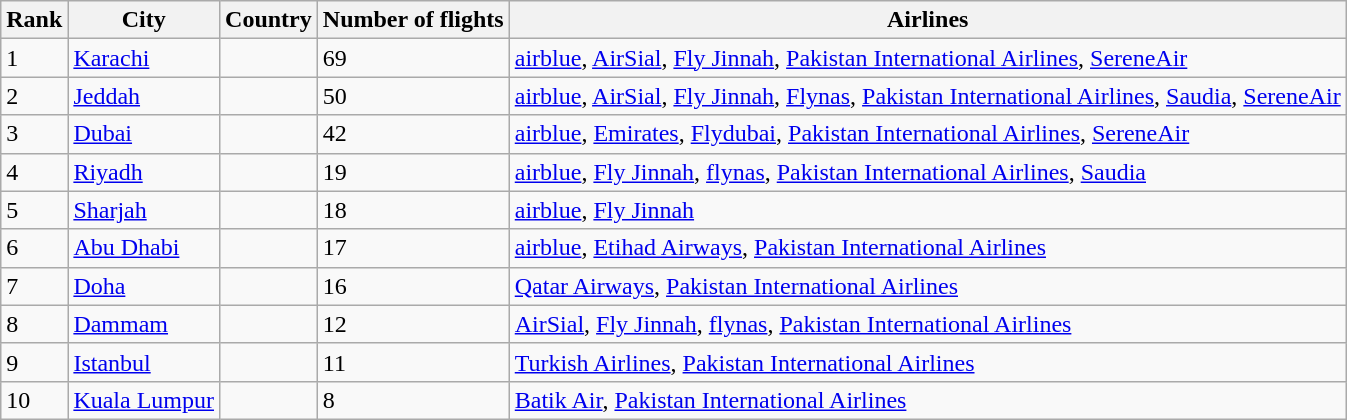<table class="wikitable sortable" width=align=>
<tr>
<th>Rank</th>
<th>City</th>
<th>Country</th>
<th>Number of flights</th>
<th>Airlines</th>
</tr>
<tr>
<td>1</td>
<td><a href='#'>Karachi</a></td>
<td></td>
<td>69</td>
<td><a href='#'>airblue</a>, <a href='#'>AirSial</a>, <a href='#'>Fly Jinnah</a>, <a href='#'>Pakistan International Airlines</a>, <a href='#'>SereneAir</a></td>
</tr>
<tr>
<td>2</td>
<td><a href='#'>Jeddah</a></td>
<td></td>
<td>50</td>
<td><a href='#'>airblue</a>, <a href='#'>AirSial</a>, <a href='#'>Fly Jinnah</a>, <a href='#'>Flynas</a>, <a href='#'>Pakistan International Airlines</a>, <a href='#'>Saudia</a>, <a href='#'>SereneAir</a></td>
</tr>
<tr>
<td>3</td>
<td><a href='#'>Dubai</a></td>
<td></td>
<td>42</td>
<td><a href='#'>airblue</a>, <a href='#'>Emirates</a>, <a href='#'>Flydubai</a>, <a href='#'>Pakistan International Airlines</a>, <a href='#'>SereneAir</a></td>
</tr>
<tr>
<td>4</td>
<td><a href='#'>Riyadh</a></td>
<td></td>
<td>19</td>
<td><a href='#'>airblue</a>, <a href='#'>Fly Jinnah</a>, <a href='#'>flynas</a>, <a href='#'>Pakistan International Airlines</a>, <a href='#'>Saudia</a></td>
</tr>
<tr>
<td>5</td>
<td><a href='#'>Sharjah</a></td>
<td></td>
<td>18</td>
<td><a href='#'>airblue</a>, <a href='#'>Fly Jinnah</a></td>
</tr>
<tr>
<td>6</td>
<td><a href='#'>Abu Dhabi</a></td>
<td></td>
<td>17</td>
<td><a href='#'>airblue</a>, <a href='#'>Etihad Airways</a>, <a href='#'>Pakistan International Airlines</a></td>
</tr>
<tr>
<td>7</td>
<td><a href='#'>Doha</a></td>
<td></td>
<td>16</td>
<td><a href='#'>Qatar Airways</a>, <a href='#'>Pakistan International Airlines</a></td>
</tr>
<tr>
<td>8</td>
<td><a href='#'>Dammam</a></td>
<td></td>
<td>12</td>
<td><a href='#'>AirSial</a>, <a href='#'>Fly Jinnah</a>, <a href='#'>flynas</a>, <a href='#'>Pakistan International Airlines</a></td>
</tr>
<tr>
<td>9</td>
<td><a href='#'>Istanbul</a></td>
<td></td>
<td>11</td>
<td><a href='#'>Turkish Airlines</a>, <a href='#'>Pakistan International Airlines</a></td>
</tr>
<tr>
<td>10</td>
<td><a href='#'>Kuala Lumpur</a></td>
<td></td>
<td>8</td>
<td><a href='#'>Batik Air</a>, <a href='#'>Pakistan International Airlines</a></td>
</tr>
</table>
